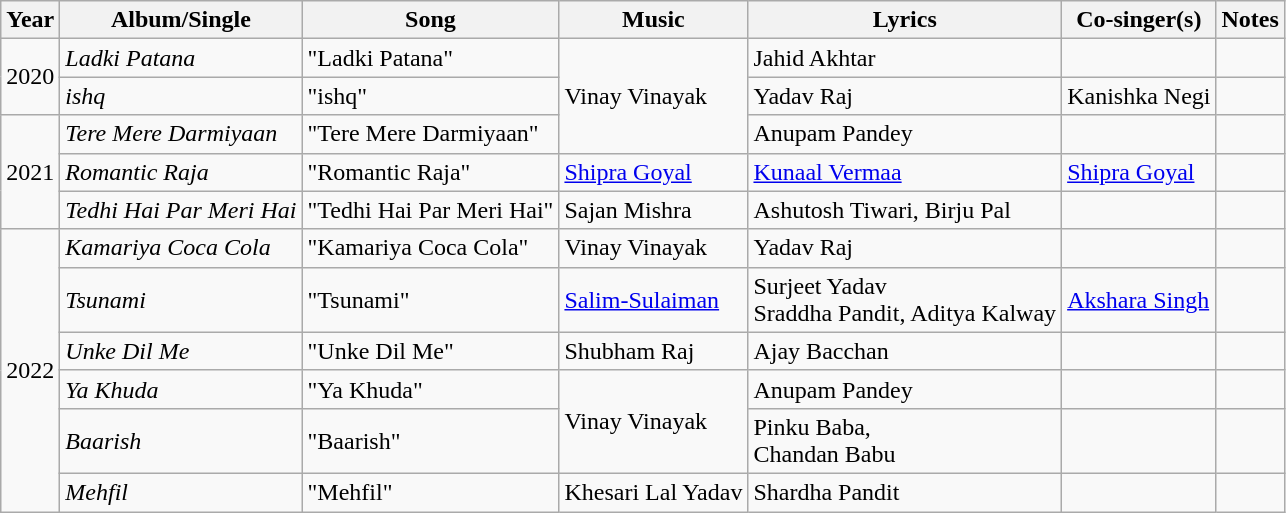<table class="wikitable sortable">
<tr>
<th>Year</th>
<th>Album/Single</th>
<th>Song</th>
<th>Music</th>
<th>Lyrics</th>
<th>Co-singer(s)</th>
<th>Notes</th>
</tr>
<tr>
<td rowspan="2">2020</td>
<td><em>Ladki Patana</em></td>
<td>"Ladki Patana"</td>
<td rowspan="3">Vinay Vinayak</td>
<td>Jahid Akhtar</td>
<td></td>
<td></td>
</tr>
<tr>
<td><em>ishq</em></td>
<td>"ishq"</td>
<td>Yadav Raj</td>
<td>Kanishka Negi</td>
<td></td>
</tr>
<tr>
<td rowspan="3">2021</td>
<td><em>Tere Mere Darmiyaan</em></td>
<td>"Tere Mere Darmiyaan"</td>
<td>Anupam Pandey</td>
<td></td>
<td></td>
</tr>
<tr>
<td><em>Romantic Raja</em></td>
<td>"Romantic Raja"</td>
<td><a href='#'>Shipra Goyal</a></td>
<td><a href='#'>Kunaal Vermaa</a></td>
<td><a href='#'>Shipra Goyal</a></td>
<td></td>
</tr>
<tr>
<td><em>Tedhi Hai Par Meri Hai</em></td>
<td>"Tedhi Hai Par Meri Hai"</td>
<td>Sajan Mishra</td>
<td>Ashutosh Tiwari, Birju Pal</td>
<td></td>
<td></td>
</tr>
<tr>
<td rowspan="6">2022</td>
<td><em>Kamariya Coca Cola</em></td>
<td>"Kamariya Coca Cola"</td>
<td>Vinay Vinayak</td>
<td>Yadav Raj</td>
<td></td>
<td></td>
</tr>
<tr>
<td><em>Tsunami</em></td>
<td>"Tsunami"</td>
<td><a href='#'>Salim-Sulaiman</a></td>
<td>Surjeet Yadav<br>Sraddha Pandit, Aditya Kalway</td>
<td><a href='#'>Akshara Singh</a></td>
<td></td>
</tr>
<tr>
<td><em>Unke Dil Me</em></td>
<td>"Unke Dil Me"</td>
<td>Shubham Raj</td>
<td>Ajay Bacchan</td>
<td></td>
<td></td>
</tr>
<tr>
<td><em>Ya Khuda</em></td>
<td>"Ya Khuda"</td>
<td rowspan="2">Vinay Vinayak</td>
<td>Anupam Pandey</td>
<td></td>
<td></td>
</tr>
<tr>
<td><em>Baarish</em></td>
<td>"Baarish"</td>
<td>Pinku Baba,<br>Chandan Babu</td>
<td></td>
<td></td>
</tr>
<tr>
<td><em>Mehfil</em></td>
<td>"Mehfil"</td>
<td>Khesari Lal Yadav</td>
<td>Shardha Pandit</td>
<td></td>
<td></td>
</tr>
</table>
